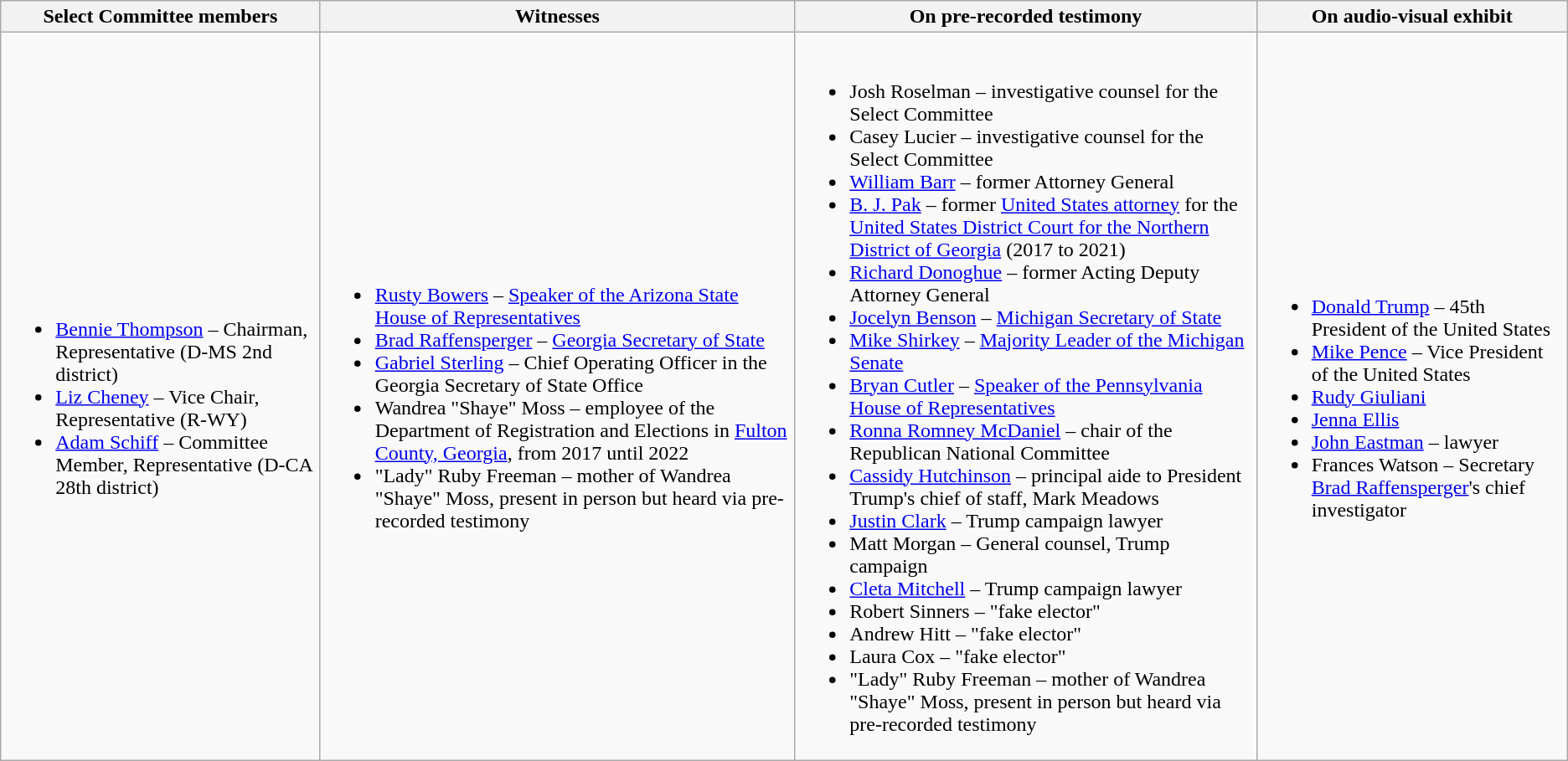<table class="vertical-align-top wikitable mw-collapsible mw-collapsed">
<tr>
<th>Select Committee members</th>
<th>Witnesses</th>
<th>On pre-recorded testimony</th>
<th>On audio-visual exhibit</th>
</tr>
<tr>
<td><br><ul><li><a href='#'>Bennie Thompson</a> – Chairman, Representative (D-MS 2nd district)</li><li><a href='#'>Liz Cheney</a> – Vice Chair, Representative (R-WY)</li><li><a href='#'>Adam Schiff</a> – Committee Member, Representative (D-CA 28th district)</li></ul></td>
<td><br><ul><li><a href='#'>Rusty Bowers</a> – <a href='#'>Speaker of the Arizona State House of Representatives</a></li><li><a href='#'>Brad Raffensperger</a> – <a href='#'>Georgia Secretary of State</a></li><li><a href='#'>Gabriel Sterling</a> – Chief Operating Officer in the Georgia Secretary of State Office</li><li>Wandrea "Shaye" Moss – employee of the Department of Registration and Elections in <a href='#'>Fulton County, Georgia</a>, from 2017 until 2022</li><li>"Lady" Ruby Freeman – mother of Wandrea "Shaye" Moss, present in person but heard via pre-recorded testimony</li></ul></td>
<td><br><ul><li>Josh Roselman – investigative counsel for the Select Committee</li><li>Casey Lucier – investigative counsel for the Select Committee</li><li><a href='#'>William Barr</a> – former Attorney General</li><li><a href='#'>B. J. Pak</a> – former <a href='#'>United States attorney</a> for the <a href='#'>United States District Court for the Northern District of Georgia</a> (2017 to 2021)</li><li><a href='#'>Richard Donoghue</a> – former Acting Deputy Attorney General</li><li><a href='#'>Jocelyn Benson</a> – <a href='#'>Michigan Secretary of State</a></li><li><a href='#'>Mike Shirkey</a> – <a href='#'>Majority Leader of the Michigan Senate</a></li><li><a href='#'>Bryan Cutler</a> – <a href='#'>Speaker of the Pennsylvania House of Representatives</a></li><li><a href='#'>Ronna Romney McDaniel</a> – chair of the Republican National Committee</li><li><a href='#'>Cassidy Hutchinson</a> – principal aide to President Trump's chief of staff, Mark Meadows</li><li><a href='#'>Justin Clark</a> – Trump campaign lawyer</li><li>Matt Morgan – General counsel, Trump campaign</li><li><a href='#'>Cleta Mitchell</a> – Trump campaign lawyer</li><li>Robert Sinners – "fake elector"</li><li>Andrew Hitt – "fake elector"</li><li>Laura Cox – "fake elector"</li><li>"Lady" Ruby Freeman – mother of Wandrea "Shaye" Moss, present in person but heard via pre-recorded testimony</li></ul></td>
<td><br><ul><li><a href='#'>Donald Trump</a> – 45th President of the United States</li><li><a href='#'>Mike Pence</a> – Vice President of the United States</li><li><a href='#'>Rudy Giuliani</a></li><li><a href='#'>Jenna Ellis</a></li><li><a href='#'>John Eastman</a> – lawyer</li><li>Frances Watson – Secretary <a href='#'>Brad Raffensperger</a>'s chief investigator</li></ul></td>
</tr>
</table>
